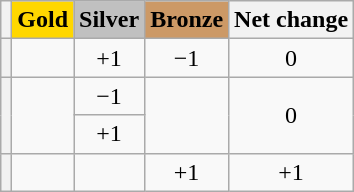<table class="wikitable plainrowheaders sortable" style="text-align:center">
<tr>
<th scope="col"></th>
<th scope="col" style="background-color:gold">Gold</th>
<th scope="col" style="background-color:silver">Silver</th>
<th scope="col" style="background-color:#c96">Bronze</th>
<th scope="col">Net change</th>
</tr>
<tr>
<th scope="row" style="text-align:left"></th>
<td></td>
<td>+1</td>
<td>−1</td>
<td>0</td>
</tr>
<tr>
<th scope="row" rowspan="2" style="text-align:left"></th>
<td rowspan="2"></td>
<td>−1</td>
<td rowspan="2"></td>
<td rowspan="2">0</td>
</tr>
<tr>
<td>+1</td>
</tr>
<tr>
<th scope="row" style="text-align:left"></th>
<td></td>
<td></td>
<td>+1</td>
<td>+1</td>
</tr>
</table>
